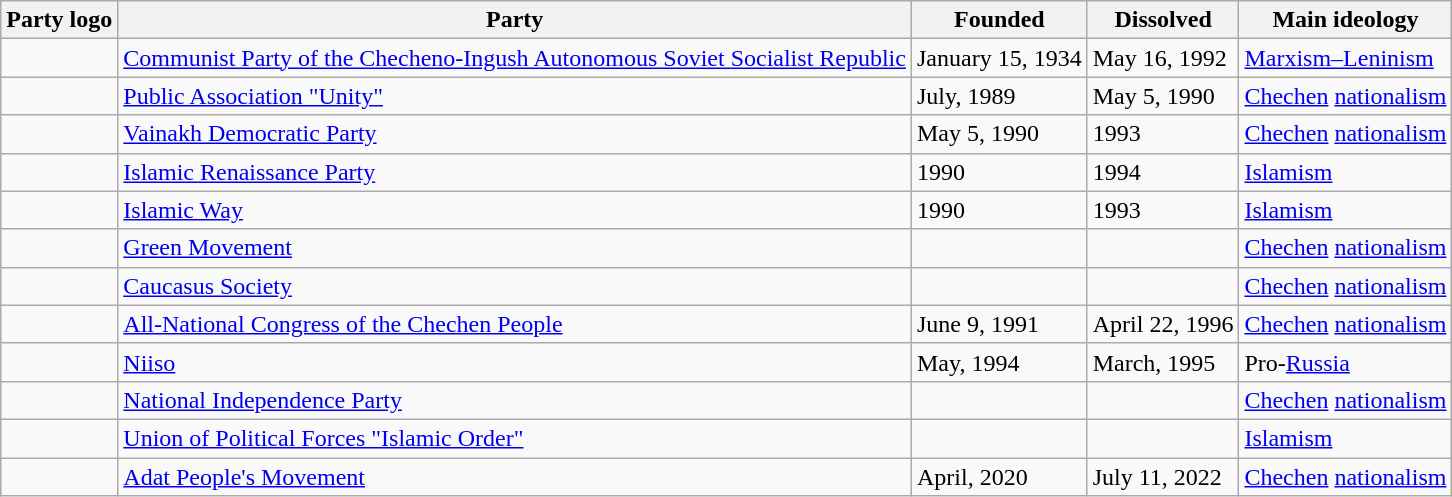<table class="wikitable sortable">
<tr>
<th>Party logo</th>
<th>Party</th>
<th>Founded</th>
<th>Dissolved</th>
<th>Main ideology</th>
</tr>
<tr>
<td></td>
<td><a href='#'>Communist Party of the Checheno-Ingush Autonomous Soviet Socialist Republic</a></td>
<td>January 15, 1934</td>
<td>May 16, 1992</td>
<td><a href='#'>Marxism–Leninism</a></td>
</tr>
<tr>
<td></td>
<td><a href='#'>Public Association "Unity"</a></td>
<td>July, 1989</td>
<td>May 5, 1990</td>
<td><a href='#'>Chechen</a> <a href='#'>nationalism</a></td>
</tr>
<tr>
<td></td>
<td><a href='#'>Vainakh Democratic Party</a></td>
<td>May 5, 1990</td>
<td>1993</td>
<td><a href='#'>Chechen</a> <a href='#'>nationalism</a></td>
</tr>
<tr>
<td></td>
<td><a href='#'>Islamic Renaissance Party</a></td>
<td>1990</td>
<td>1994</td>
<td><a href='#'>Islamism</a></td>
</tr>
<tr>
<td></td>
<td><a href='#'>Islamic Way</a></td>
<td>1990</td>
<td>1993</td>
<td><a href='#'>Islamism</a></td>
</tr>
<tr>
<td></td>
<td><a href='#'>Green Movement</a></td>
<td></td>
<td></td>
<td><a href='#'>Chechen</a> <a href='#'>nationalism</a></td>
</tr>
<tr>
<td></td>
<td><a href='#'>Caucasus Society</a></td>
<td></td>
<td></td>
<td><a href='#'>Chechen</a> <a href='#'>nationalism</a></td>
</tr>
<tr>
<td></td>
<td><a href='#'>All-National Congress of the Chechen People</a></td>
<td>June 9, 1991</td>
<td>April 22, 1996</td>
<td><a href='#'>Chechen</a> <a href='#'>nationalism</a></td>
</tr>
<tr>
<td></td>
<td><a href='#'>Niiso</a></td>
<td>May, 1994</td>
<td>March, 1995</td>
<td>Pro-<a href='#'>Russia</a></td>
</tr>
<tr>
<td></td>
<td><a href='#'>National Independence Party</a></td>
<td></td>
<td></td>
<td><a href='#'>Chechen</a> <a href='#'>nationalism</a></td>
</tr>
<tr>
<td></td>
<td><a href='#'>Union of Political Forces "Islamic Order"</a></td>
<td></td>
<td></td>
<td><a href='#'>Islamism</a></td>
</tr>
<tr>
<td></td>
<td><a href='#'>Adat People's Movement</a></td>
<td>April, 2020</td>
<td>July 11, 2022</td>
<td><a href='#'>Chechen</a> <a href='#'>nationalism</a></td>
</tr>
</table>
